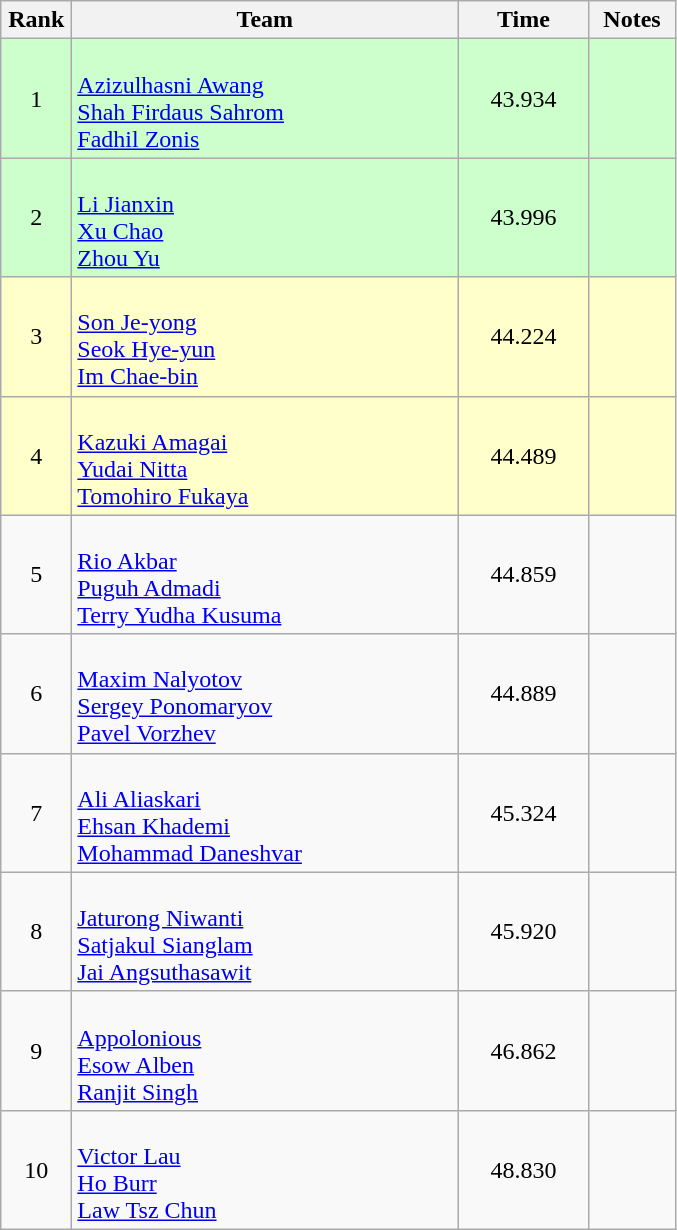<table class=wikitable style="text-align:center">
<tr>
<th width=40>Rank</th>
<th width=250>Team</th>
<th width=80>Time</th>
<th width=50>Notes</th>
</tr>
<tr bgcolor="ccffcc">
<td>1</td>
<td align=left><br><a href='#'>Azizulhasni Awang</a><br><a href='#'>Shah Firdaus Sahrom</a><br><a href='#'>Fadhil Zonis</a></td>
<td>43.934</td>
<td></td>
</tr>
<tr bgcolor="ccffcc">
<td>2</td>
<td align=left><br><a href='#'>Li Jianxin</a><br><a href='#'>Xu Chao</a><br><a href='#'>Zhou Yu</a></td>
<td>43.996</td>
<td></td>
</tr>
<tr bgcolor="#ffffcc">
<td>3</td>
<td align=left><br><a href='#'>Son Je-yong</a><br><a href='#'>Seok Hye-yun</a><br><a href='#'>Im Chae-bin</a></td>
<td>44.224</td>
<td></td>
</tr>
<tr bgcolor="#ffffcc">
<td>4</td>
<td align=left><br><a href='#'>Kazuki Amagai</a><br><a href='#'>Yudai Nitta</a><br><a href='#'>Tomohiro Fukaya</a></td>
<td>44.489</td>
<td></td>
</tr>
<tr>
<td>5</td>
<td align=left><br><a href='#'>Rio Akbar</a><br><a href='#'>Puguh Admadi</a><br><a href='#'>Terry Yudha Kusuma</a></td>
<td>44.859</td>
<td></td>
</tr>
<tr>
<td>6</td>
<td align=left><br><a href='#'>Maxim Nalyotov</a><br><a href='#'>Sergey Ponomaryov</a><br><a href='#'>Pavel Vorzhev</a></td>
<td>44.889</td>
<td></td>
</tr>
<tr>
<td>7</td>
<td align=left><br><a href='#'>Ali Aliaskari</a><br><a href='#'>Ehsan Khademi</a><br><a href='#'>Mohammad Daneshvar</a></td>
<td>45.324</td>
<td></td>
</tr>
<tr>
<td>8</td>
<td align=left><br><a href='#'>Jaturong Niwanti</a><br><a href='#'>Satjakul Sianglam</a><br><a href='#'>Jai Angsuthasawit</a></td>
<td>45.920</td>
<td></td>
</tr>
<tr>
<td>9</td>
<td align=left><br><a href='#'>Appolonious</a><br><a href='#'>Esow Alben</a><br><a href='#'>Ranjit Singh</a></td>
<td>46.862</td>
<td></td>
</tr>
<tr>
<td>10</td>
<td align=left><br><a href='#'>Victor Lau</a><br><a href='#'>Ho Burr</a><br><a href='#'>Law Tsz Chun</a></td>
<td>48.830</td>
<td></td>
</tr>
</table>
